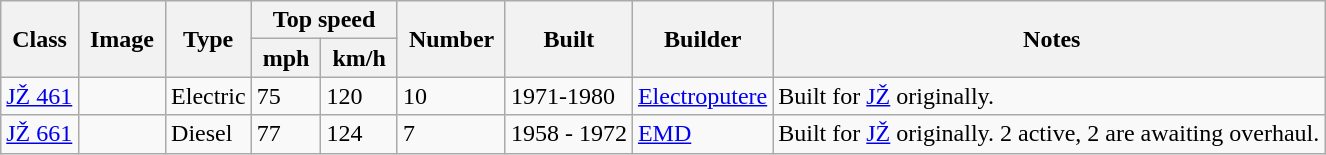<table class="wikitable">
<tr style="background:#f9f9f9;">
<th rowspan="2"> Class </th>
<th rowspan="2"> Image </th>
<th rowspan="2"> Type </th>
<th colspan="2"> Top speed </th>
<th rowspan="2"> Number </th>
<th rowspan="2"> Built </th>
<th rowspan="2"> Builder </th>
<th rowspan="2"> Notes</th>
</tr>
<tr style="background:#f9f9f9;">
<th> mph </th>
<th> km/h </th>
</tr>
<tr>
<td><a href='#'>JŽ 461</a></td>
<td></td>
<td>Electric</td>
<td>75</td>
<td>120</td>
<td>10</td>
<td>1971-1980</td>
<td><a href='#'>Electroputere</a></td>
<td>Built for <a href='#'>JŽ</a> originally.</td>
</tr>
<tr>
<td><a href='#'>JŽ 661</a></td>
<td></td>
<td>Diesel</td>
<td>77</td>
<td>124</td>
<td>7</td>
<td>1958 - 1972</td>
<td><a href='#'>EMD</a></td>
<td>Built for <a href='#'>JŽ</a> originally. 2 active, 2 are awaiting overhaul.</td>
</tr>
</table>
